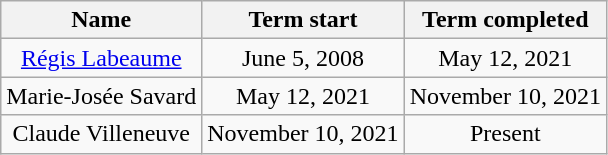<table class="wikitable centre" style="text-align:center;">
<tr>
<th scope="col">Name</th>
<th scope="col">Term start</th>
<th scope="col">Term completed</th>
</tr>
<tr>
<td><a href='#'>Régis Labeaume</a></td>
<td>June 5, 2008</td>
<td>May 12, 2021</td>
</tr>
<tr>
<td>Marie-Josée Savard</td>
<td>May 12, 2021</td>
<td>November 10, 2021</td>
</tr>
<tr>
<td>Claude Villeneuve</td>
<td>November 10, 2021</td>
<td>Present</td>
</tr>
</table>
